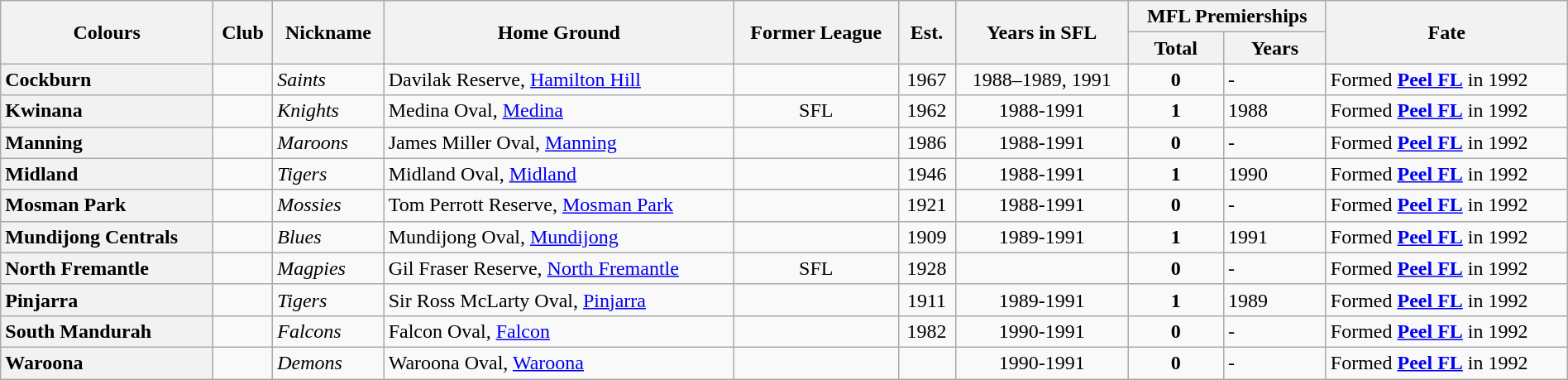<table class="wikitable sortable" style="text-align:center; width:100%">
<tr>
<th rowspan="2">Colours</th>
<th rowspan="2">Club</th>
<th rowspan="2">Nickname</th>
<th rowspan="2">Home Ground</th>
<th rowspan="2">Former League</th>
<th rowspan="2">Est.</th>
<th rowspan="2">Years in SFL</th>
<th colspan="2">MFL Premierships</th>
<th rowspan="2">Fate</th>
</tr>
<tr>
<th>Total</th>
<th>Years</th>
</tr>
<tr>
<th style="text-align:left">Cockburn</th>
<td></td>
<td align="left"><em>Saints</em></td>
<td align="left">Davilak Reserve, <a href='#'>Hamilton Hill</a></td>
<td></td>
<td>1967</td>
<td>1988–1989, 1991</td>
<td><strong>0</strong></td>
<td align="left">-</td>
<td align="left">Formed <a href='#'><strong>Peel FL</strong></a> in 1992</td>
</tr>
<tr>
<th style="text-align:left">Kwinana</th>
<td></td>
<td align="left"><em>Knights</em></td>
<td align="left">Medina Oval, <a href='#'>Medina</a></td>
<td>SFL</td>
<td>1962</td>
<td>1988-1991</td>
<td><strong>1</strong></td>
<td align="left">1988</td>
<td align="left">Formed <a href='#'><strong>Peel FL</strong></a> in 1992</td>
</tr>
<tr>
<th style="text-align:left">Manning</th>
<td></td>
<td align="left"><em>Maroons</em></td>
<td align="left">James Miller Oval, <a href='#'>Manning</a></td>
<td></td>
<td>1986</td>
<td>1988-1991</td>
<td><strong>0</strong></td>
<td align="left">-</td>
<td align="left">Formed <a href='#'><strong>Peel FL</strong></a> in 1992</td>
</tr>
<tr>
<th style="text-align:left">Midland</th>
<td></td>
<td align="left"><em>Tigers</em></td>
<td align="left">Midland Oval, <a href='#'>Midland</a></td>
<td></td>
<td>1946</td>
<td>1988-1991</td>
<td><strong>1</strong></td>
<td align="left">1990</td>
<td align="left">Formed <a href='#'><strong>Peel FL</strong></a> in 1992</td>
</tr>
<tr>
<th style="text-align:left">Mosman Park</th>
<td></td>
<td align="left"><em>Mossies</em></td>
<td align="left">Tom Perrott Reserve, <a href='#'>Mosman Park</a></td>
<td></td>
<td>1921</td>
<td>1988-1991</td>
<td><strong>0</strong></td>
<td align="left">-</td>
<td align="left">Formed <a href='#'><strong>Peel FL</strong></a> in 1992</td>
</tr>
<tr>
<th style="text-align:left">Mundijong Centrals</th>
<td></td>
<td align="left"><em>Blues</em></td>
<td align="left">Mundijong Oval, <a href='#'>Mundijong</a></td>
<td></td>
<td>1909</td>
<td>1989-1991</td>
<td><strong>1</strong></td>
<td align="left">1991</td>
<td align="left">Formed <a href='#'><strong>Peel FL</strong></a> in 1992</td>
</tr>
<tr>
<th style="text-align:left">North Fremantle</th>
<td></td>
<td align="left"><em>Magpies</em></td>
<td align="left">Gil Fraser Reserve, <a href='#'>North Fremantle</a></td>
<td>SFL</td>
<td>1928</td>
<td></td>
<td><strong>0</strong></td>
<td align="left">-</td>
<td align="left">Formed <a href='#'><strong>Peel FL</strong></a> in 1992</td>
</tr>
<tr>
<th style="text-align:left">Pinjarra</th>
<td></td>
<td align="left"><em>Tigers</em></td>
<td align="left">Sir Ross McLarty Oval, <a href='#'>Pinjarra</a></td>
<td></td>
<td>1911</td>
<td>1989-1991</td>
<td><strong>1</strong></td>
<td align="left">1989</td>
<td align="left">Formed <a href='#'><strong>Peel FL</strong></a> in 1992</td>
</tr>
<tr>
<th style="text-align:left">South Mandurah</th>
<td></td>
<td align="left"><em>Falcons</em></td>
<td align="left">Falcon Oval, <a href='#'>Falcon</a></td>
<td></td>
<td>1982</td>
<td>1990-1991</td>
<td><strong>0</strong></td>
<td align="left">-</td>
<td align="left">Formed <a href='#'><strong>Peel FL</strong></a> in 1992</td>
</tr>
<tr>
<th style="text-align:left">Waroona</th>
<td></td>
<td align="left"><em>Demons</em></td>
<td align="left">Waroona Oval, <a href='#'>Waroona</a></td>
<td></td>
<td></td>
<td>1990-1991</td>
<td><strong>0</strong></td>
<td align="left">-</td>
<td align="left">Formed <a href='#'><strong>Peel FL</strong></a> in 1992</td>
</tr>
</table>
